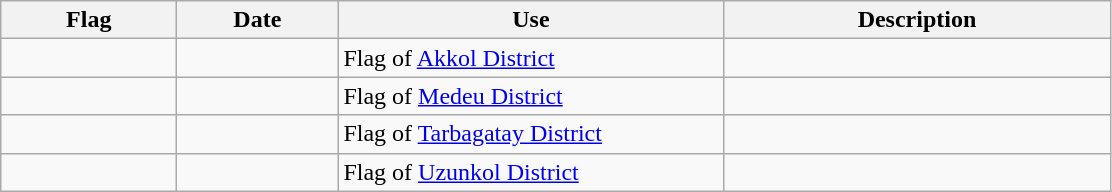<table class="wikitable">
<tr>
<th width="110">Flag</th>
<th width="100">Date</th>
<th width="250">Use</th>
<th width="250">Description</th>
</tr>
<tr>
<td></td>
<td></td>
<td>Flag of <a href='#'>Akkol District</a></td>
<td></td>
</tr>
<tr>
<td></td>
<td></td>
<td>Flag of <a href='#'>Medeu District</a></td>
<td></td>
</tr>
<tr>
<td></td>
<td></td>
<td>Flag of <a href='#'>Tarbagatay District</a></td>
<td></td>
</tr>
<tr>
<td></td>
<td></td>
<td>Flag of <a href='#'>Uzunkol District</a></td>
<td></td>
</tr>
</table>
